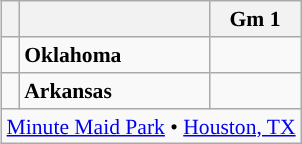<table class="wikitable" style="float:right; font-size:90%">
<tr>
<th style="width: 5px"></th>
<th style="width: 120px"></th>
<th>Gm 1</th>
</tr>
<tr>
<td></td>
<td><strong>Oklahoma</strong></td>
<td></td>
</tr>
<tr>
<td></td>
<td><strong>Arkansas</strong></td>
<td></td>
</tr>
<tr>
<td colspan=6 style="text-align:center"><a href='#'>Minute Maid Park</a> • <a href='#'>Houston, TX</a><br></td>
</tr>
</table>
